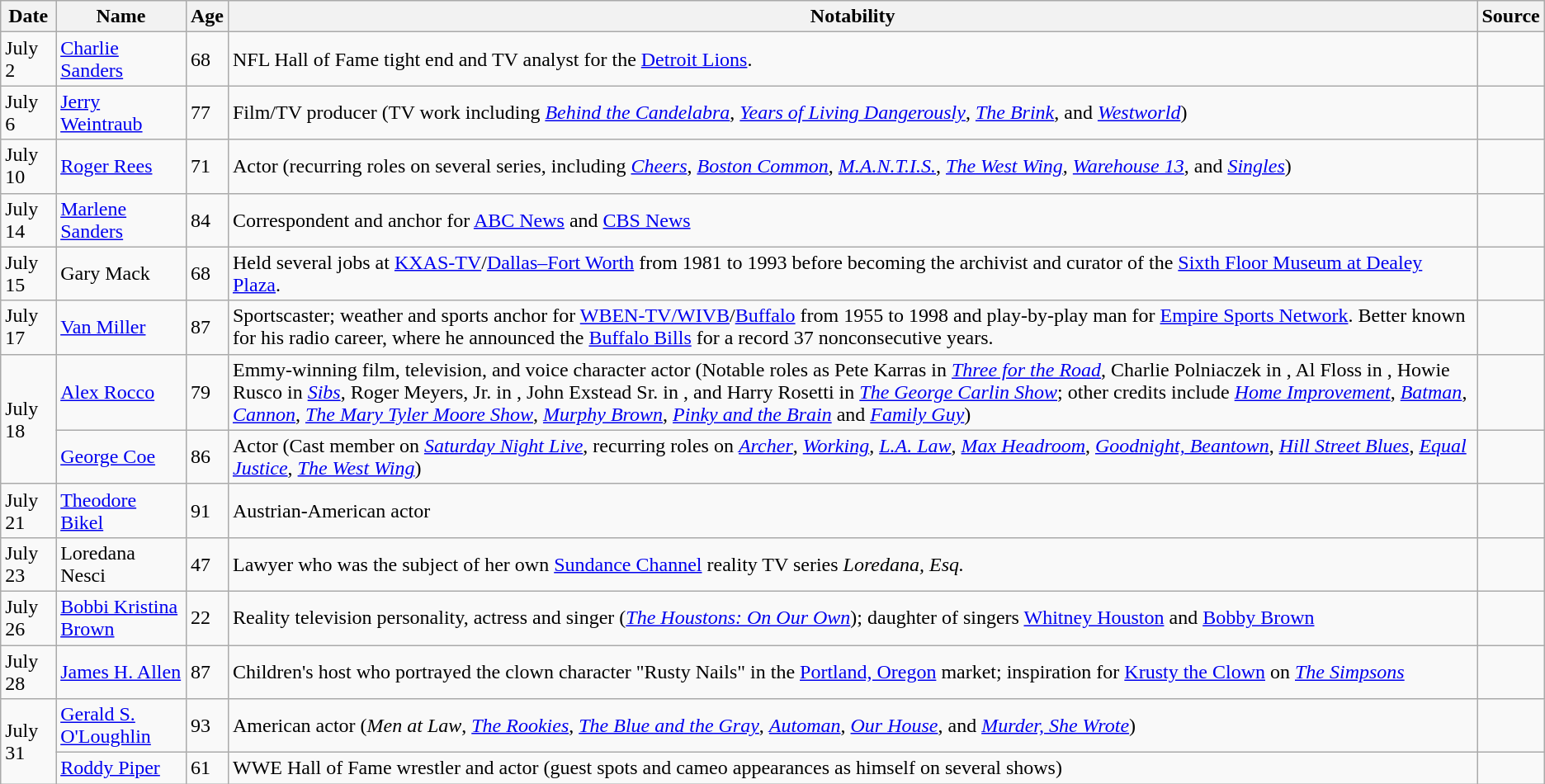<table class="wikitable sortable">
<tr ">
<th>Date</th>
<th>Name</th>
<th>Age</th>
<th class="unsortable">Notability</th>
<th class="unsortable">Source</th>
</tr>
<tr>
<td>July 2</td>
<td><a href='#'>Charlie Sanders</a></td>
<td>68</td>
<td>NFL Hall of Fame tight end and TV analyst for the <a href='#'>Detroit Lions</a>.</td>
<td></td>
</tr>
<tr>
<td>July 6</td>
<td><a href='#'>Jerry Weintraub</a></td>
<td>77</td>
<td>Film/TV producer (TV work including <em><a href='#'>Behind the Candelabra</a></em>, <em><a href='#'>Years of Living Dangerously</a></em>, <em><a href='#'>The Brink</a></em>, and <em><a href='#'>Westworld</a></em>)</td>
<td></td>
</tr>
<tr>
<td>July 10</td>
<td><a href='#'>Roger Rees</a></td>
<td>71</td>
<td>Actor (recurring roles on several series, including <em><a href='#'>Cheers</a></em>, <em><a href='#'>Boston Common</a></em>, <em><a href='#'>M.A.N.T.I.S.</a></em>, <em><a href='#'>The West Wing</a></em>, <em><a href='#'>Warehouse 13</a></em>, and <em><a href='#'>Singles</a></em>)</td>
<td></td>
</tr>
<tr>
<td>July 14</td>
<td><a href='#'>Marlene Sanders</a></td>
<td>84</td>
<td>Correspondent and anchor for <a href='#'>ABC News</a> and <a href='#'>CBS News</a></td>
<td></td>
</tr>
<tr>
<td>July 15</td>
<td>Gary Mack</td>
<td>68</td>
<td>Held several jobs at <a href='#'>KXAS-TV</a>/<a href='#'>Dallas–Fort Worth</a> from 1981 to 1993 before becoming the archivist and curator of the <a href='#'>Sixth Floor Museum at Dealey Plaza</a>.</td>
<td></td>
</tr>
<tr>
<td>July 17</td>
<td><a href='#'>Van Miller</a></td>
<td>87</td>
<td>Sportscaster; weather and sports anchor for <a href='#'>WBEN-TV/WIVB</a>/<a href='#'>Buffalo</a> from 1955 to 1998 and play-by-play man for <a href='#'>Empire Sports Network</a>. Better known for his radio career, where he announced the <a href='#'>Buffalo Bills</a> for a record 37 nonconsecutive years.</td>
<td></td>
</tr>
<tr>
<td rowspan="2">July 18</td>
<td><a href='#'>Alex Rocco</a></td>
<td>79</td>
<td>Emmy-winning film, television, and voice character actor (Notable roles as Pete Karras in <em><a href='#'>Three for the Road</a></em>, Charlie Polniaczek in <em></em>, Al Floss in <em></em>, Howie Rusco in <em><a href='#'>Sibs</a></em>, Roger Meyers, Jr. in <em></em>, John Exstead Sr. in <em></em>, and Harry Rosetti in <em><a href='#'>The George Carlin Show</a></em>; other credits include <em><a href='#'>Home Improvement</a></em>, <em><a href='#'>Batman</a></em>, <em><a href='#'>Cannon</a></em>, <em><a href='#'>The Mary Tyler Moore Show</a></em>, <em><a href='#'>Murphy Brown</a></em>, <em><a href='#'>Pinky and the Brain</a></em> and <em><a href='#'>Family Guy</a></em>)</td>
<td></td>
</tr>
<tr>
<td><a href='#'>George Coe</a></td>
<td>86</td>
<td>Actor (Cast member on <em><a href='#'>Saturday Night Live</a></em>, recurring roles on <em><a href='#'>Archer</a></em>, <em><a href='#'>Working</a></em>, <em><a href='#'>L.A. Law</a></em>, <em><a href='#'>Max Headroom</a></em>, <em><a href='#'>Goodnight, Beantown</a></em>, <em><a href='#'>Hill Street Blues</a></em>, <em><a href='#'>Equal Justice</a></em>, <em><a href='#'>The West Wing</a></em>)</td>
<td></td>
</tr>
<tr>
<td>July 21</td>
<td><a href='#'>Theodore Bikel</a></td>
<td>91</td>
<td>Austrian-American actor</td>
<td></td>
</tr>
<tr>
<td>July 23</td>
<td>Loredana Nesci</td>
<td>47</td>
<td>Lawyer who was the subject of her own <a href='#'>Sundance Channel</a> reality TV series <em>Loredana, Esq.</em></td>
<td></td>
</tr>
<tr>
<td>July 26</td>
<td><a href='#'>Bobbi Kristina Brown</a></td>
<td>22</td>
<td>Reality television personality, actress and singer (<em><a href='#'>The Houstons: On Our Own</a></em>); daughter of singers <a href='#'>Whitney Houston</a> and <a href='#'>Bobby Brown</a></td>
<td></td>
</tr>
<tr>
<td>July 28</td>
<td><a href='#'>James H. Allen</a></td>
<td>87</td>
<td>Children's host who portrayed the clown character "Rusty Nails" in the <a href='#'>Portland, Oregon</a> market; inspiration for <a href='#'>Krusty the Clown</a> on <em><a href='#'>The Simpsons</a></em></td>
<td></td>
</tr>
<tr>
<td rowspan="2">July 31</td>
<td><a href='#'>Gerald S. O'Loughlin</a></td>
<td>93</td>
<td>American actor (<em>Men at Law</em>, <em><a href='#'>The Rookies</a></em>, <em><a href='#'>The Blue and the Gray</a></em>, <em><a href='#'>Automan</a></em>, <em><a href='#'>Our House</a></em>, and <em><a href='#'>Murder, She Wrote</a></em>)</td>
<td></td>
</tr>
<tr>
<td><a href='#'>Roddy Piper</a></td>
<td>61</td>
<td>WWE Hall of Fame wrestler and actor (guest spots and cameo appearances as himself on several shows)</td>
<td></td>
</tr>
</table>
